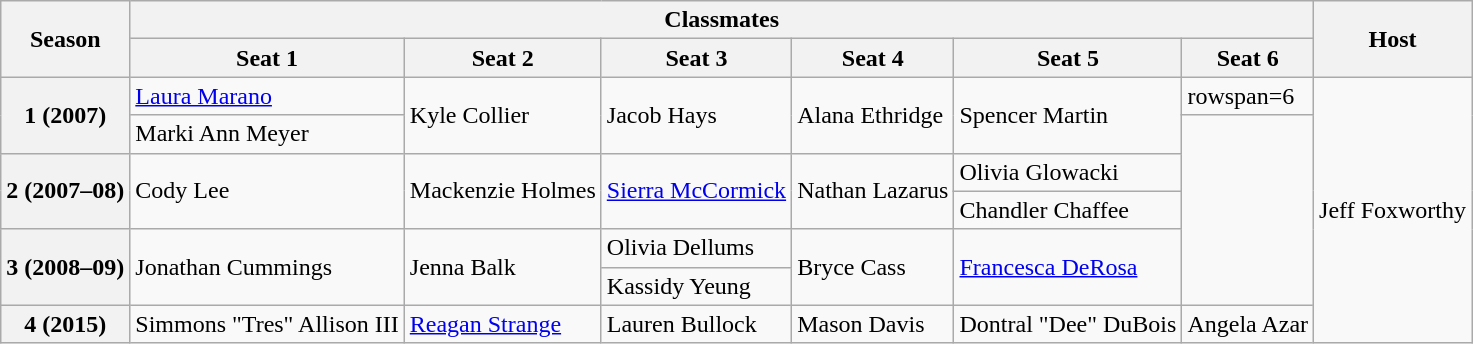<table class="wikitable" style="white-space=nowrap;">
<tr>
<th rowspan=2>Season</th>
<th colspan="6">Classmates</th>
<th rowspan="2">Host</th>
</tr>
<tr>
<th>Seat 1</th>
<th>Seat 2</th>
<th>Seat 3</th>
<th>Seat 4</th>
<th>Seat 5</th>
<th>Seat 6</th>
</tr>
<tr>
<th rowspan="2">1 (2007)</th>
<td><a href='#'>Laura Marano</a></td>
<td rowspan="2">Kyle Collier</td>
<td rowspan="2">Jacob Hays</td>
<td rowspan="2">Alana Ethridge</td>
<td rowspan="2">Spencer Martin</td>
<td>rowspan=6</td>
<td rowspan="8">Jeff Foxworthy</td>
</tr>
<tr>
<td>Marki Ann Meyer</td>
</tr>
<tr>
<th rowspan="2">2 (2007–08)</th>
<td rowspan="2">Cody Lee</td>
<td rowspan="2">Mackenzie Holmes</td>
<td rowspan="2"><a href='#'>Sierra McCormick</a></td>
<td rowspan="2">Nathan Lazarus</td>
<td>Olivia Glowacki</td>
</tr>
<tr>
<td>Chandler Chaffee</td>
</tr>
<tr>
<th rowspan="2">3 (2008–09)</th>
<td rowspan="2">Jonathan Cummings</td>
<td rowspan="2">Jenna Balk</td>
<td>Olivia Dellums</td>
<td rowspan="2">Bryce Cass</td>
<td rowspan="2"><a href='#'>Francesca DeRosa</a></td>
</tr>
<tr>
<td>Kassidy Yeung</td>
</tr>
<tr>
<th>4 (2015)</th>
<td>Simmons "Tres" Allison III</td>
<td><a href='#'>Reagan Strange</a></td>
<td>Lauren Bullock</td>
<td>Mason Davis</td>
<td>Dontral "Dee" DuBois</td>
<td>Angela Azar</td>
</tr>
</table>
